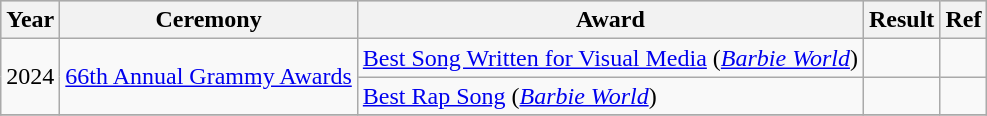<table class="wikitable">
<tr style="background:#ccc; text-align:center;">
<th scope="col">Year</th>
<th scope="col">Ceremony</th>
<th scope="col">Award</th>
<th scope="col">Result</th>
<th>Ref</th>
</tr>
<tr>
<td rowspan="2">2024</td>
<td rowspan="2"><a href='#'>66th Annual Grammy Awards</a></td>
<td><a href='#'>Best Song Written for Visual Media</a> (<em><a href='#'>Barbie World</a></em>)</td>
<td></td>
<td style="text-align:center;"></td>
</tr>
<tr>
<td><a href='#'>Best Rap Song</a> (<em><a href='#'>Barbie World</a></em>)</td>
<td></td>
<td style="text-align:center;"></td>
</tr>
<tr>
</tr>
</table>
